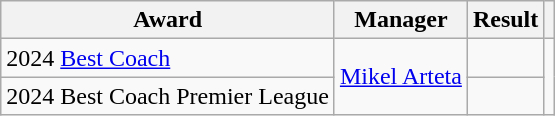<table class="wikitable" style="text-align:center;">
<tr>
<th>Award</th>
<th>Manager</th>
<th>Result</th>
<th></th>
</tr>
<tr>
<td style="text-align:left;">2024 <a href='#'>Best Coach</a></td>
<td rowspan="2" style="text-align:left;"> <a href='#'>Mikel Arteta</a></td>
<td></td>
<td rowspan="2"></td>
</tr>
<tr>
<td style="text-align:left;">2024 Best Coach Premier League</td>
<td></td>
</tr>
</table>
